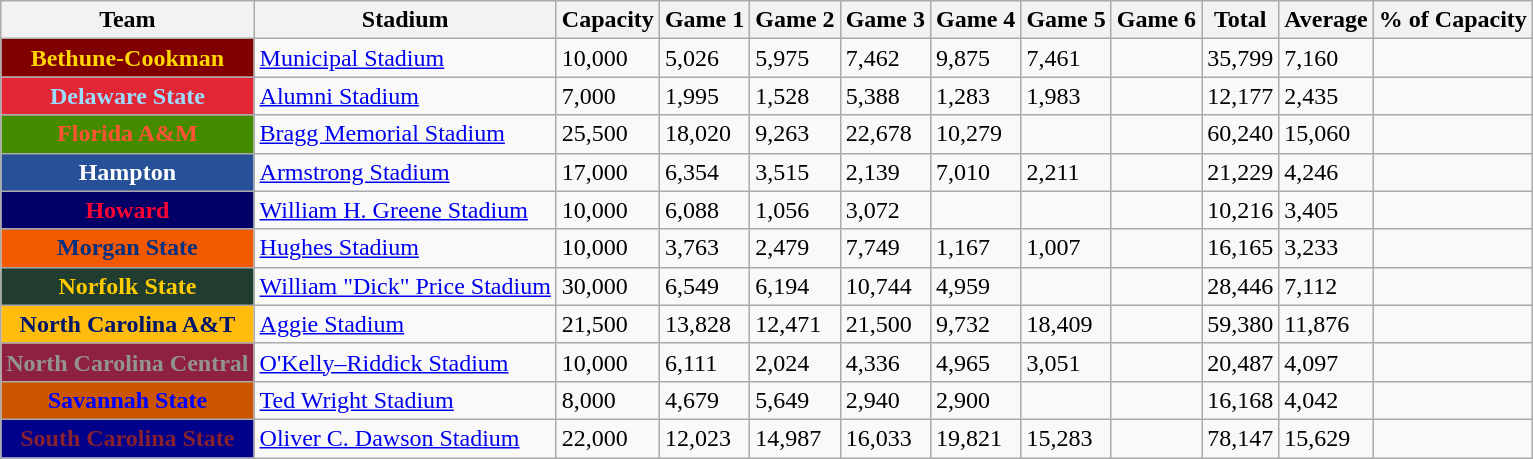<table class="wikitable sortable">
<tr>
<th>Team</th>
<th>Stadium</th>
<th>Capacity</th>
<th>Game 1</th>
<th>Game 2</th>
<th>Game 3</th>
<th>Game 4</th>
<th>Game 5</th>
<th>Game 6</th>
<th>Total</th>
<th>Average</th>
<th>% of Capacity</th>
</tr>
<tr>
<th style="background:#800000; color:#FFD700;">Bethune-Cookman</th>
<td><a href='#'>Municipal Stadium</a></td>
<td>10,000</td>
<td>5,026</td>
<td>5,975</td>
<td>7,462</td>
<td>9,875</td>
<td>7,461</td>
<td></td>
<td>35,799</td>
<td>7,160</td>
<td></td>
</tr>
<tr>
<th style="background:#E32636; color:#9BDDFF;">Delaware State</th>
<td><a href='#'>Alumni Stadium</a></td>
<td>7,000</td>
<td>1,995</td>
<td>1,528</td>
<td>5,388</td>
<td>1,283</td>
<td>1,983</td>
<td></td>
<td>12,177</td>
<td>2,435</td>
<td></td>
</tr>
<tr>
<th style="background:#458B00; color:#FF5333;">Florida A&M</th>
<td><a href='#'>Bragg Memorial Stadium</a></td>
<td>25,500</td>
<td>18,020</td>
<td>9,263</td>
<td>22,678</td>
<td>10,279</td>
<td></td>
<td></td>
<td>60,240</td>
<td>15,060</td>
<td></td>
</tr>
<tr>
<th style="background:#265198; color:white;">Hampton</th>
<td><a href='#'>Armstrong Stadium</a></td>
<td>17,000</td>
<td>6,354</td>
<td>3,515</td>
<td>2,139</td>
<td>7,010</td>
<td>2,211</td>
<td></td>
<td>21,229</td>
<td>4,246</td>
<td></td>
</tr>
<tr>
<th style="background:#000066; color:#FF0033;">Howard</th>
<td><a href='#'>William H. Greene Stadium</a></td>
<td>10,000</td>
<td>6,088</td>
<td>1,056</td>
<td>3,072</td>
<td></td>
<td></td>
<td></td>
<td>10,216</td>
<td>3,405</td>
<td></td>
</tr>
<tr>
<th style="background:#F25900; color:#003082;">Morgan State</th>
<td><a href='#'>Hughes Stadium</a></td>
<td>10,000</td>
<td>3,763</td>
<td>2,479</td>
<td>7,749</td>
<td>1,167</td>
<td>1,007</td>
<td></td>
<td>16,165</td>
<td>3,233</td>
<td></td>
</tr>
<tr>
<th style="background:#213D30; color:#ffcc00;">Norfolk State</th>
<td><a href='#'>William "Dick" Price Stadium</a></td>
<td>30,000</td>
<td>6,549</td>
<td>6,194</td>
<td>10,744</td>
<td>4,959</td>
<td></td>
<td></td>
<td>28,446</td>
<td>7,112</td>
<td></td>
</tr>
<tr>
<th style="background:#FFBC0D; color:#001568;">North Carolina A&T</th>
<td><a href='#'>Aggie Stadium</a></td>
<td>21,500</td>
<td>13,828</td>
<td>12,471</td>
<td>21,500</td>
<td>9,732</td>
<td>18,409</td>
<td></td>
<td>59,380</td>
<td>11,876</td>
<td></td>
</tr>
<tr>
<th style="background:#8F2140; color:#94948F;">North Carolina Central</th>
<td><a href='#'>O'Kelly–Riddick Stadium</a></td>
<td>10,000</td>
<td>6,111</td>
<td>2,024</td>
<td>4,336</td>
<td>4,965</td>
<td>3,051</td>
<td></td>
<td>20,487</td>
<td>4,097</td>
<td></td>
</tr>
<tr>
<th style="background:#CC5500; color:blue;">Savannah State</th>
<td><a href='#'>Ted Wright Stadium</a></td>
<td>8,000</td>
<td>4,679</td>
<td>5,649</td>
<td>2,940</td>
<td>2,900</td>
<td></td>
<td></td>
<td>16,168</td>
<td>4,042</td>
<td></td>
</tr>
<tr>
<th style="background:#00008B; color:#87212E;">South Carolina State</th>
<td><a href='#'>Oliver C. Dawson Stadium</a></td>
<td>22,000</td>
<td>12,023</td>
<td>14,987</td>
<td>16,033</td>
<td>19,821</td>
<td>15,283</td>
<td></td>
<td>78,147</td>
<td>15,629</td>
<td></td>
</tr>
</table>
